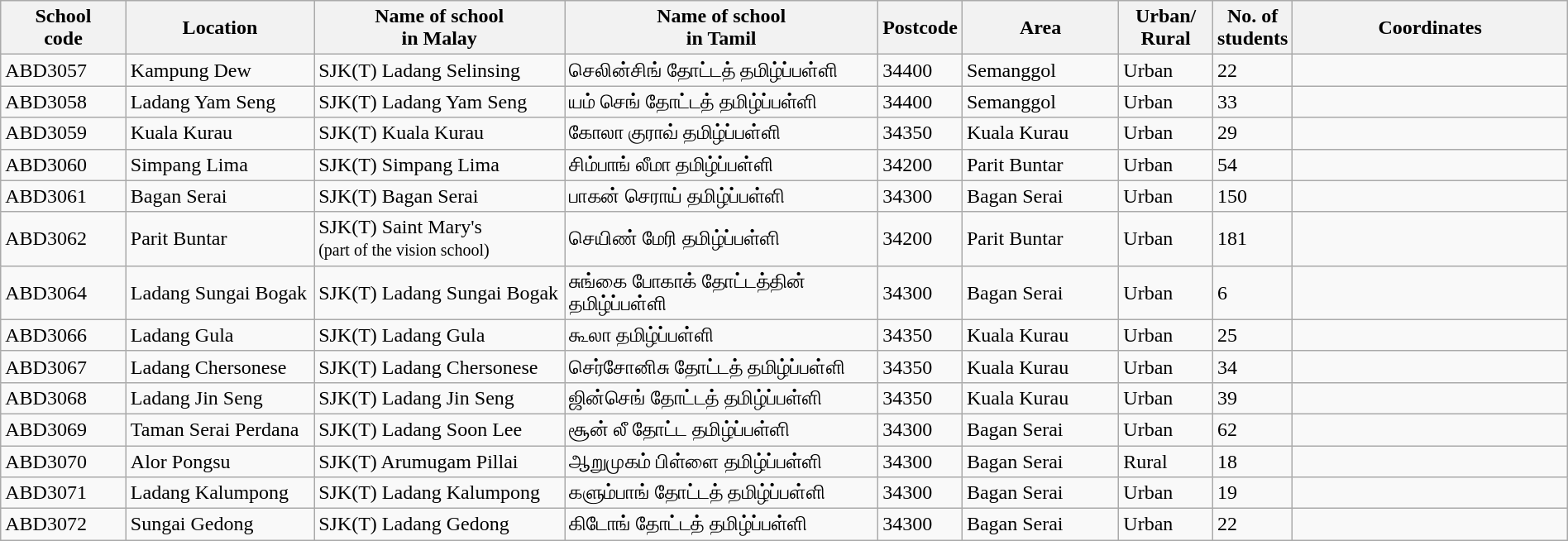<table class="wikitable sortable" style="width:100%">
<tr>
<th style="width:8%">School<br>code</th>
<th style="width:12%">Location</th>
<th style="width:16%">Name of school<br>in Malay</th>
<th style="width:20%">Name of school<br>in Tamil</th>
<th style="width:5%">Postcode</th>
<th style="width:10%">Area</th>
<th style="width:6%">Urban/<br>Rural</th>
<th style="width:5%">No. of<br>students</th>
<th style="width:18% white-space: nowrap;">Coordinates</th>
</tr>
<tr>
<td>ABD3057</td>
<td>Kampung Dew</td>
<td>SJK(T) Ladang Selinsing</td>
<td>செலின்சிங் தோட்டத் தமிழ்ப்பள்ளி</td>
<td>34400</td>
<td>Semanggol</td>
<td>Urban</td>
<td>22</td>
<td style="white-space:nowrap;"></td>
</tr>
<tr>
<td>ABD3058</td>
<td>Ladang Yam Seng</td>
<td>SJK(T) Ladang Yam Seng</td>
<td>யம் செங் தோட்டத் தமிழ்ப்பள்ளி</td>
<td>34400</td>
<td>Semanggol</td>
<td>Urban</td>
<td>33</td>
<td style="white-space:nowrap;"></td>
</tr>
<tr>
<td>ABD3059</td>
<td>Kuala Kurau</td>
<td>SJK(T) Kuala Kurau</td>
<td>கோலா குராவ் தமிழ்ப்பள்ளி</td>
<td>34350</td>
<td>Kuala Kurau</td>
<td>Urban</td>
<td>29</td>
<td style="white-space:nowrap;"></td>
</tr>
<tr>
<td>ABD3060</td>
<td>Simpang Lima</td>
<td>SJK(T) Simpang Lima</td>
<td>சிம்பாங் லீமா தமிழ்ப்பள்ளி</td>
<td>34200</td>
<td>Parit Buntar</td>
<td>Urban</td>
<td>54</td>
<td style="white-space:nowrap;"></td>
</tr>
<tr>
<td>ABD3061</td>
<td>Bagan Serai</td>
<td>SJK(T) Bagan Serai</td>
<td>பாகன் செராய் தமிழ்ப்பள்ளி</td>
<td>34300</td>
<td>Bagan Serai</td>
<td>Urban</td>
<td>150</td>
<td style="white-space:nowrap;"></td>
</tr>
<tr>
<td>ABD3062</td>
<td>Parit Buntar</td>
<td>SJK(T) Saint Mary's<br><small>(part of the vision school)</small></td>
<td>செயிண் மேரி தமிழ்ப்பள்ளி</td>
<td>34200</td>
<td>Parit Buntar</td>
<td>Urban</td>
<td>181</td>
<td style="white-space:nowrap;"></td>
</tr>
<tr>
<td>ABD3064</td>
<td>Ladang Sungai Bogak</td>
<td>SJK(T) Ladang Sungai Bogak</td>
<td>சுங்கை போகாக் தோட்டத்தின் தமிழ்ப்பள்ளி</td>
<td>34300</td>
<td>Bagan Serai</td>
<td>Urban</td>
<td>6</td>
<td style="white-space:nowrap;"></td>
</tr>
<tr>
<td>ABD3066</td>
<td>Ladang Gula</td>
<td>SJK(T) Ladang Gula</td>
<td>கூலா தமிழ்ப்பள்ளி</td>
<td>34350</td>
<td>Kuala Kurau</td>
<td>Urban</td>
<td>25</td>
<td style="white-space:nowrap;"></td>
</tr>
<tr>
<td>ABD3067</td>
<td>Ladang Chersonese</td>
<td>SJK(T) Ladang Chersonese</td>
<td>செர்சோனிசு தோட்டத் தமிழ்ப்பள்ளி</td>
<td>34350</td>
<td>Kuala Kurau</td>
<td>Urban</td>
<td>34</td>
<td style="white-space:nowrap;"></td>
</tr>
<tr>
<td>ABD3068</td>
<td>Ladang Jin Seng</td>
<td>SJK(T) Ladang Jin Seng</td>
<td>ஜின்செங் தோட்டத் தமிழ்ப்பள்ளி</td>
<td>34350</td>
<td>Kuala Kurau</td>
<td>Urban</td>
<td>39</td>
<td style="white-space:nowrap;"></td>
</tr>
<tr>
<td>ABD3069</td>
<td>Taman Serai Perdana</td>
<td>SJK(T) Ladang Soon Lee</td>
<td>சூன் லீ தோட்ட தமிழ்ப்பள்ளி</td>
<td>34300</td>
<td>Bagan Serai</td>
<td>Urban</td>
<td>62</td>
<td style="white-space:nowrap;"></td>
</tr>
<tr>
<td>ABD3070</td>
<td>Alor Pongsu</td>
<td>SJK(T) Arumugam Pillai</td>
<td>ஆறுமுகம் பிள்ளை தமிழ்ப்பள்ளி</td>
<td>34300</td>
<td>Bagan Serai</td>
<td>Rural</td>
<td>18</td>
<td style="white-space:nowrap;"></td>
</tr>
<tr>
<td>ABD3071</td>
<td>Ladang Kalumpong</td>
<td>SJK(T) Ladang Kalumpong</td>
<td>களும்பாங் தோட்டத் தமிழ்ப்பள்ளி</td>
<td>34300</td>
<td>Bagan Serai</td>
<td>Urban</td>
<td>19</td>
<td style="white-space:nowrap;"></td>
</tr>
<tr>
<td>ABD3072</td>
<td>Sungai Gedong</td>
<td>SJK(T) Ladang Gedong</td>
<td>கிடோங் தோட்டத் தமிழ்ப்பள்ளி</td>
<td>34300</td>
<td>Bagan Serai</td>
<td>Urban</td>
<td>22</td>
<td style="white-space:nowrap;"></td>
</tr>
</table>
